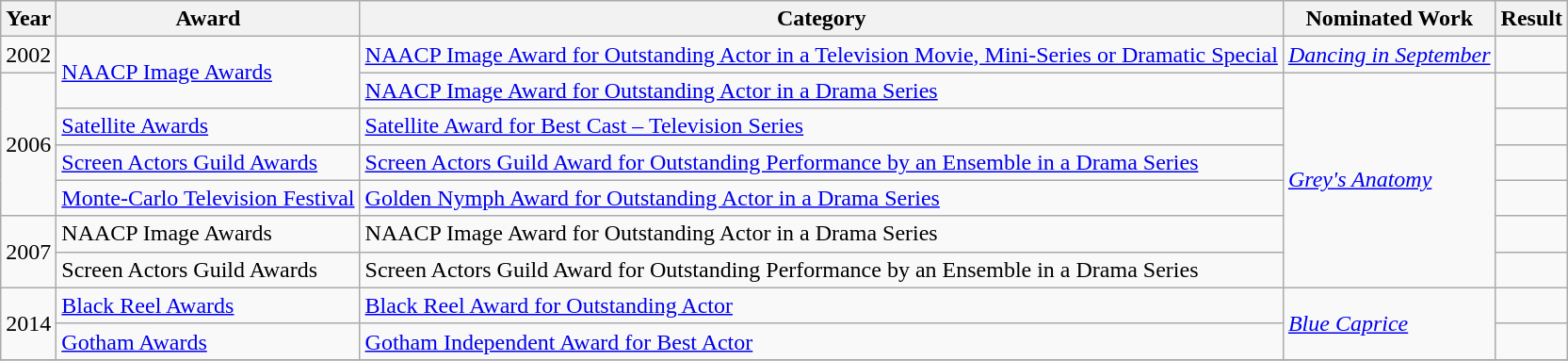<table class="wikitable">
<tr style="text-align:center;">
<th>Year</th>
<th>Award</th>
<th>Category</th>
<th>Nominated Work</th>
<th>Result</th>
</tr>
<tr>
<td>2002</td>
<td rowspan="2"><a href='#'>NAACP Image Awards</a></td>
<td><a href='#'>NAACP Image Award for Outstanding Actor in a Television Movie, Mini-Series or Dramatic Special</a></td>
<td><em><a href='#'>Dancing in September</a></em></td>
<td></td>
</tr>
<tr>
<td rowspan="4">2006</td>
<td><a href='#'>NAACP Image Award for Outstanding Actor in a Drama Series</a></td>
<td rowspan="6"><em><a href='#'>Grey's Anatomy</a></em></td>
<td></td>
</tr>
<tr>
<td><a href='#'>Satellite Awards</a></td>
<td><a href='#'>Satellite Award for Best Cast – Television Series</a></td>
<td></td>
</tr>
<tr>
<td><a href='#'>Screen Actors Guild Awards</a></td>
<td><a href='#'>Screen Actors Guild Award for Outstanding Performance by an Ensemble in a Drama Series</a></td>
<td></td>
</tr>
<tr>
<td><a href='#'>Monte-Carlo Television Festival</a></td>
<td><a href='#'>Golden Nymph Award for Outstanding Actor in a Drama Series</a></td>
<td></td>
</tr>
<tr>
<td rowspan="2">2007</td>
<td>NAACP Image Awards</td>
<td>NAACP Image Award for Outstanding Actor in a Drama Series</td>
<td></td>
</tr>
<tr>
<td>Screen Actors Guild Awards</td>
<td>Screen Actors Guild Award for Outstanding Performance by an Ensemble in a Drama Series</td>
<td></td>
</tr>
<tr>
<td rowspan="2">2014</td>
<td><a href='#'>Black Reel Awards</a></td>
<td><a href='#'>Black Reel Award for Outstanding Actor</a></td>
<td rowspan="2"><em><a href='#'>Blue Caprice</a></em></td>
<td></td>
</tr>
<tr>
<td><a href='#'>Gotham Awards</a></td>
<td><a href='#'>Gotham Independent Award for Best Actor</a></td>
<td></td>
</tr>
<tr>
</tr>
</table>
